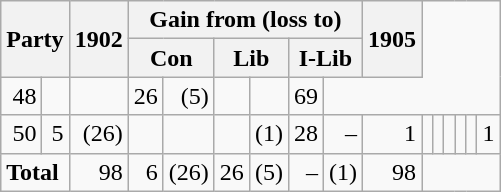<table class="wikitable" style="text-align:right">
<tr>
<th rowspan="2" colspan="2">Party</th>
<th rowspan="2" style="width:1em;">1902</th>
<th colspan="6">Gain from (loss to)</th>
<th rowspan="2" style="width:1em;">1905</th>
</tr>
<tr>
<th colspan="2">Con</th>
<th colspan="2">Lib</th>
<th colspan="2">I-Lib</th>
</tr>
<tr>
<td>48</td>
<td></td>
<td></td>
<td>26</td>
<td>(5)</td>
<td></td>
<td></td>
<td>69</td>
</tr>
<tr>
<td>50</td>
<td>5</td>
<td>(26)</td>
<td></td>
<td></td>
<td></td>
<td>(1)</td>
<td>28<br></td>
<td>–</td>
<td>1</td>
<td></td>
<td></td>
<td></td>
<td></td>
<td></td>
<td>1</td>
</tr>
<tr>
<td colspan="2" style="text-align:left;"><strong>Total</strong></td>
<td>98</td>
<td>6</td>
<td>(26)</td>
<td>26</td>
<td>(5)</td>
<td>–</td>
<td>(1)</td>
<td>98</td>
</tr>
</table>
